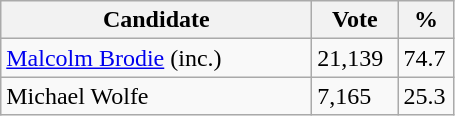<table class="wikitable">
<tr>
<th bgcolor="#DDDDFF" width="200px">Candidate</th>
<th bgcolor="#DDDDFF" width="50px">Vote</th>
<th bgcolor="#DDDDFF" width="30px">%</th>
</tr>
<tr>
<td><a href='#'>Malcolm Brodie</a> (inc.)</td>
<td>21,139</td>
<td>74.7</td>
</tr>
<tr>
<td>Michael Wolfe</td>
<td>7,165</td>
<td>25.3</td>
</tr>
</table>
